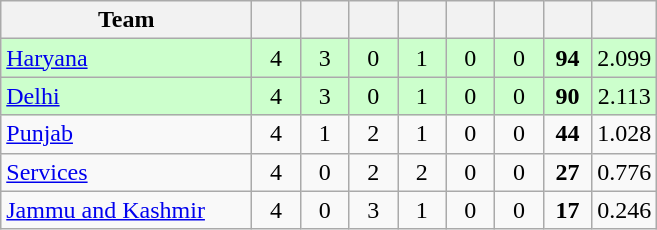<table class="wikitable" style="text-align:center">
<tr>
<th style="width:160px">Team</th>
<th style="width:25px"></th>
<th style="width:25px"></th>
<th style="width:25px"></th>
<th style="width:25px"></th>
<th style="width:25px"></th>
<th style="width:25px"></th>
<th style="width:25px"></th>
<th style="width:25px;"></th>
</tr>
<tr style="background:#cfc;">
<td style="text-align:left"><a href='#'>Haryana</a></td>
<td>4</td>
<td>3</td>
<td>0</td>
<td>1</td>
<td>0</td>
<td>0</td>
<td><strong>94</strong></td>
<td>2.099</td>
</tr>
<tr style="background:#cfc;">
<td style="text-align:left"><a href='#'>Delhi</a></td>
<td>4</td>
<td>3</td>
<td>0</td>
<td>1</td>
<td>0</td>
<td>0</td>
<td><strong>90</strong></td>
<td>2.113</td>
</tr>
<tr>
<td style="text-align:left"><a href='#'>Punjab</a></td>
<td>4</td>
<td>1</td>
<td>2</td>
<td>1</td>
<td>0</td>
<td>0</td>
<td><strong>44</strong></td>
<td>1.028</td>
</tr>
<tr>
<td style="text-align:left"><a href='#'>Services</a></td>
<td>4</td>
<td>0</td>
<td>2</td>
<td>2</td>
<td>0</td>
<td>0</td>
<td><strong>27</strong></td>
<td>0.776</td>
</tr>
<tr>
<td style="text-align:left"><a href='#'>Jammu and Kashmir</a></td>
<td>4</td>
<td>0</td>
<td>3</td>
<td>1</td>
<td>0</td>
<td>0</td>
<td><strong>17</strong></td>
<td>0.246</td>
</tr>
</table>
